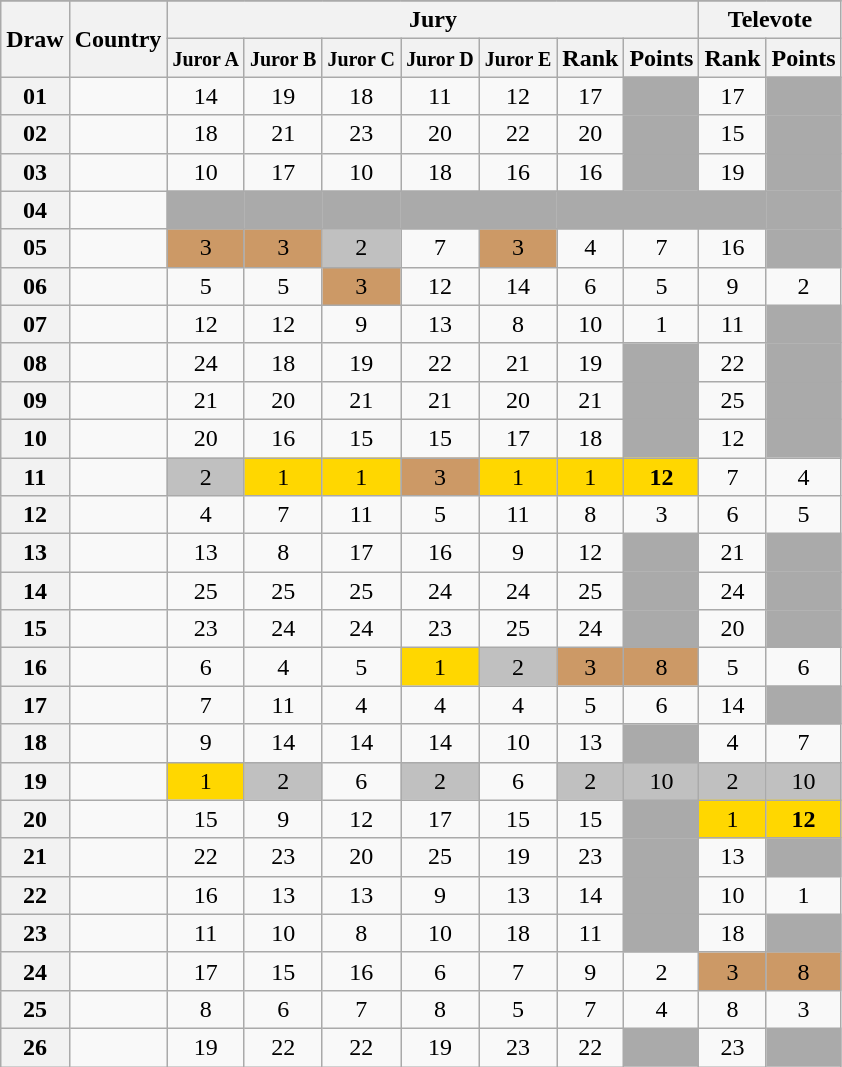<table class="sortable wikitable collapsible plainrowheaders" style="text-align:center;">
<tr>
</tr>
<tr>
<th scope="col" rowspan="2">Draw</th>
<th scope="col" rowspan="2">Country</th>
<th scope="col" colspan="7">Jury</th>
<th scope="col" colspan="2">Televote</th>
</tr>
<tr>
<th scope="col"><small>Juror A</small></th>
<th scope="col"><small>Juror B</small></th>
<th scope="col"><small>Juror C</small></th>
<th scope="col"><small>Juror D</small></th>
<th scope="col"><small>Juror E</small></th>
<th scope="col">Rank</th>
<th scope="col">Points</th>
<th scope="col">Rank</th>
<th scope="col">Points</th>
</tr>
<tr>
<th scope="row" style="text-align:center;">01</th>
<td style="text-align:left;"></td>
<td>14</td>
<td>19</td>
<td>18</td>
<td>11</td>
<td>12</td>
<td>17</td>
<td style="background:#AAAAAA;"></td>
<td>17</td>
<td style="background:#AAAAAA;"></td>
</tr>
<tr>
<th scope="row" style="text-align:center;">02</th>
<td style="text-align:left;"></td>
<td>18</td>
<td>21</td>
<td>23</td>
<td>20</td>
<td>22</td>
<td>20</td>
<td style="background:#AAAAAA;"></td>
<td>15</td>
<td style="background:#AAAAAA;"></td>
</tr>
<tr>
<th scope="row" style="text-align:center;">03</th>
<td style="text-align:left;"></td>
<td>10</td>
<td>17</td>
<td>10</td>
<td>18</td>
<td>16</td>
<td>16</td>
<td style="background:#AAAAAA;"></td>
<td>19</td>
<td style="background:#AAAAAA;"></td>
</tr>
<tr class="sortbottom">
<th scope="row" style="text-align:center;">04</th>
<td style="text-align:left;"></td>
<td style="background:#AAAAAA;"></td>
<td style="background:#AAAAAA;"></td>
<td style="background:#AAAAAA;"></td>
<td style="background:#AAAAAA;"></td>
<td style="background:#AAAAAA;"></td>
<td style="background:#AAAAAA;"></td>
<td style="background:#AAAAAA;"></td>
<td style="background:#AAAAAA;"></td>
<td style="background:#AAAAAA;"></td>
</tr>
<tr>
<th scope="row" style="text-align:center;">05</th>
<td style="text-align:left;"></td>
<td style="background:#CC9966;">3</td>
<td style="background:#CC9966;">3</td>
<td style="background:silver;">2</td>
<td>7</td>
<td style="background:#CC9966;">3</td>
<td>4</td>
<td>7</td>
<td>16</td>
<td style="background:#AAAAAA;"></td>
</tr>
<tr>
<th scope="row" style="text-align:center;">06</th>
<td style="text-align:left;"></td>
<td>5</td>
<td>5</td>
<td style="background:#CC9966;">3</td>
<td>12</td>
<td>14</td>
<td>6</td>
<td>5</td>
<td>9</td>
<td>2</td>
</tr>
<tr>
<th scope="row" style="text-align:center;">07</th>
<td style="text-align:left;"></td>
<td>12</td>
<td>12</td>
<td>9</td>
<td>13</td>
<td>8</td>
<td>10</td>
<td>1</td>
<td>11</td>
<td style="background:#AAAAAA;"></td>
</tr>
<tr>
<th scope="row" style="text-align:center;">08</th>
<td style="text-align:left;"></td>
<td>24</td>
<td>18</td>
<td>19</td>
<td>22</td>
<td>21</td>
<td>19</td>
<td style="background:#AAAAAA;"></td>
<td>22</td>
<td style="background:#AAAAAA;"></td>
</tr>
<tr>
<th scope="row" style="text-align:center;">09</th>
<td style="text-align:left;"></td>
<td>21</td>
<td>20</td>
<td>21</td>
<td>21</td>
<td>20</td>
<td>21</td>
<td style="background:#AAAAAA;"></td>
<td>25</td>
<td style="background:#AAAAAA;"></td>
</tr>
<tr>
<th scope="row" style="text-align:center;">10</th>
<td style="text-align:left;"></td>
<td>20</td>
<td>16</td>
<td>15</td>
<td>15</td>
<td>17</td>
<td>18</td>
<td style="background:#AAAAAA;"></td>
<td>12</td>
<td style="background:#AAAAAA;"></td>
</tr>
<tr>
<th scope="row" style="text-align:center;">11</th>
<td style="text-align:left;"></td>
<td style="background:silver;">2</td>
<td style="background:gold;">1</td>
<td style="background:gold;">1</td>
<td style="background:#CC9966;">3</td>
<td style="background:gold;">1</td>
<td style="background:gold;">1</td>
<td style="background:gold;"><strong>12</strong></td>
<td>7</td>
<td>4</td>
</tr>
<tr>
<th scope="row" style="text-align:center;">12</th>
<td style="text-align:left;"></td>
<td>4</td>
<td>7</td>
<td>11</td>
<td>5</td>
<td>11</td>
<td>8</td>
<td>3</td>
<td>6</td>
<td>5</td>
</tr>
<tr>
<th scope="row" style="text-align:center;">13</th>
<td style="text-align:left;"></td>
<td>13</td>
<td>8</td>
<td>17</td>
<td>16</td>
<td>9</td>
<td>12</td>
<td style="background:#AAAAAA;"></td>
<td>21</td>
<td style="background:#AAAAAA;"></td>
</tr>
<tr>
<th scope="row" style="text-align:center;">14</th>
<td style="text-align:left;"></td>
<td>25</td>
<td>25</td>
<td>25</td>
<td>24</td>
<td>24</td>
<td>25</td>
<td style="background:#AAAAAA;"></td>
<td>24</td>
<td style="background:#AAAAAA;"></td>
</tr>
<tr>
<th scope="row" style="text-align:center;">15</th>
<td style="text-align:left;"></td>
<td>23</td>
<td>24</td>
<td>24</td>
<td>23</td>
<td>25</td>
<td>24</td>
<td style="background:#AAAAAA;"></td>
<td>20</td>
<td style="background:#AAAAAA;"></td>
</tr>
<tr>
<th scope="row" style="text-align:center;">16</th>
<td style="text-align:left;"></td>
<td>6</td>
<td>4</td>
<td>5</td>
<td style="background:gold;">1</td>
<td style="background:silver;">2</td>
<td style="background:#CC9966;">3</td>
<td style="background:#CC9966;">8</td>
<td>5</td>
<td>6</td>
</tr>
<tr>
<th scope="row" style="text-align:center;">17</th>
<td style="text-align:left;"></td>
<td>7</td>
<td>11</td>
<td>4</td>
<td>4</td>
<td>4</td>
<td>5</td>
<td>6</td>
<td>14</td>
<td style="background:#AAAAAA;"></td>
</tr>
<tr>
<th scope="row" style="text-align:center;">18</th>
<td style="text-align:left;"></td>
<td>9</td>
<td>14</td>
<td>14</td>
<td>14</td>
<td>10</td>
<td>13</td>
<td style="background:#AAAAAA;"></td>
<td>4</td>
<td>7</td>
</tr>
<tr>
<th scope="row" style="text-align:center;">19</th>
<td style="text-align:left;"></td>
<td style="background:gold;">1</td>
<td style="background:silver;">2</td>
<td>6</td>
<td style="background:silver;">2</td>
<td>6</td>
<td style="background:silver;">2</td>
<td style="background:silver;">10</td>
<td style="background:silver;">2</td>
<td style="background:silver;">10</td>
</tr>
<tr>
<th scope="row" style="text-align:center;">20</th>
<td style="text-align:left;"></td>
<td>15</td>
<td>9</td>
<td>12</td>
<td>17</td>
<td>15</td>
<td>15</td>
<td style="background:#AAAAAA;"></td>
<td style="background:gold;">1</td>
<td style="background:gold;"><strong>12</strong></td>
</tr>
<tr>
<th scope="row" style="text-align:center;">21</th>
<td style="text-align:left;"></td>
<td>22</td>
<td>23</td>
<td>20</td>
<td>25</td>
<td>19</td>
<td>23</td>
<td style="background:#AAAAAA;"></td>
<td>13</td>
<td style="background:#AAAAAA;"></td>
</tr>
<tr>
<th scope="row" style="text-align:center;">22</th>
<td style="text-align:left;"></td>
<td>16</td>
<td>13</td>
<td>13</td>
<td>9</td>
<td>13</td>
<td>14</td>
<td style="background:#AAAAAA;"></td>
<td>10</td>
<td>1</td>
</tr>
<tr>
<th scope="row" style="text-align:center;">23</th>
<td style="text-align:left;"></td>
<td>11</td>
<td>10</td>
<td>8</td>
<td>10</td>
<td>18</td>
<td>11</td>
<td style="background:#AAAAAA;"></td>
<td>18</td>
<td style="background:#AAAAAA;"></td>
</tr>
<tr>
<th scope="row" style="text-align:center;">24</th>
<td style="text-align:left;"></td>
<td>17</td>
<td>15</td>
<td>16</td>
<td>6</td>
<td>7</td>
<td>9</td>
<td>2</td>
<td style="background:#CC9966;">3</td>
<td style="background:#CC9966;">8</td>
</tr>
<tr>
<th scope="row" style="text-align:center;">25</th>
<td style="text-align:left;"></td>
<td>8</td>
<td>6</td>
<td>7</td>
<td>8</td>
<td>5</td>
<td>7</td>
<td>4</td>
<td>8</td>
<td>3</td>
</tr>
<tr>
<th scope="row" style="text-align:center;">26</th>
<td style="text-align:left;"></td>
<td>19</td>
<td>22</td>
<td>22</td>
<td>19</td>
<td>23</td>
<td>22</td>
<td style="background:#AAAAAA;"></td>
<td>23</td>
<td style="background:#AAAAAA;"></td>
</tr>
</table>
